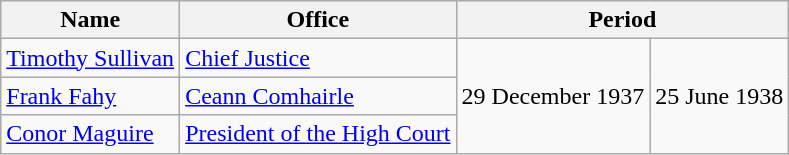<table class="wikitable">
<tr>
<th>Name</th>
<th>Office</th>
<th colspan=2>Period</th>
</tr>
<tr>
<td><a href='#'>Timothy Sullivan</a></td>
<td><a href='#'>Chief Justice</a></td>
<td rowspan=3>29 December 1937</td>
<td rowspan=3>25 June 1938</td>
</tr>
<tr>
<td><a href='#'>Frank Fahy</a></td>
<td><a href='#'>Ceann Comhairle</a></td>
</tr>
<tr>
<td><a href='#'>Conor Maguire</a></td>
<td><a href='#'>President of the High Court</a></td>
</tr>
</table>
